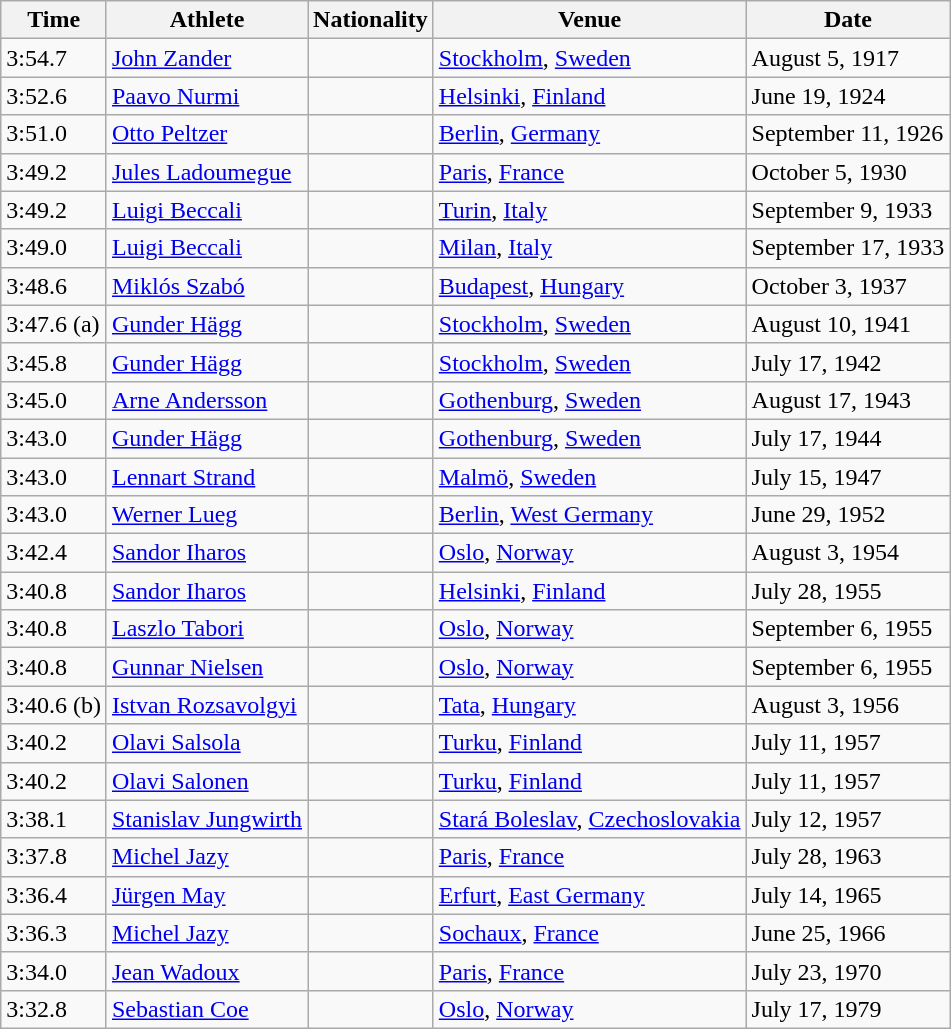<table class="wikitable" border="1">
<tr>
<th>Time</th>
<th>Athlete</th>
<th>Nationality</th>
<th>Venue</th>
<th>Date</th>
</tr>
<tr>
<td>3:54.7</td>
<td><a href='#'>John Zander</a></td>
<td></td>
<td><a href='#'>Stockholm</a>, <a href='#'>Sweden</a></td>
<td>August 5, 1917</td>
</tr>
<tr>
<td>3:52.6</td>
<td><a href='#'>Paavo Nurmi</a></td>
<td></td>
<td><a href='#'>Helsinki</a>, <a href='#'>Finland</a></td>
<td>June 19, 1924</td>
</tr>
<tr>
<td>3:51.0</td>
<td><a href='#'>Otto Peltzer</a></td>
<td></td>
<td><a href='#'>Berlin</a>, <a href='#'>Germany</a></td>
<td>September 11, 1926</td>
</tr>
<tr>
<td>3:49.2</td>
<td><a href='#'>Jules Ladoumegue</a></td>
<td></td>
<td><a href='#'>Paris</a>, <a href='#'>France</a></td>
<td>October 5, 1930</td>
</tr>
<tr>
<td>3:49.2</td>
<td><a href='#'>Luigi Beccali</a></td>
<td></td>
<td><a href='#'>Turin</a>, <a href='#'>Italy</a></td>
<td>September 9, 1933</td>
</tr>
<tr>
<td>3:49.0</td>
<td><a href='#'>Luigi Beccali</a></td>
<td></td>
<td><a href='#'>Milan</a>, <a href='#'>Italy</a></td>
<td>September 17, 1933</td>
</tr>
<tr>
<td>3:48.6</td>
<td><a href='#'>Miklós Szabó</a></td>
<td></td>
<td><a href='#'>Budapest</a>, <a href='#'>Hungary</a></td>
<td>October 3, 1937</td>
</tr>
<tr>
<td>3:47.6 (a)</td>
<td><a href='#'>Gunder Hägg</a></td>
<td></td>
<td><a href='#'>Stockholm</a>, <a href='#'>Sweden</a></td>
<td>August 10, 1941</td>
</tr>
<tr>
<td>3:45.8</td>
<td><a href='#'>Gunder Hägg</a></td>
<td></td>
<td><a href='#'>Stockholm</a>, <a href='#'>Sweden</a></td>
<td>July 17, 1942</td>
</tr>
<tr>
<td>3:45.0</td>
<td><a href='#'>Arne Andersson</a></td>
<td></td>
<td><a href='#'>Gothenburg</a>, <a href='#'>Sweden</a></td>
<td>August 17, 1943</td>
</tr>
<tr>
<td>3:43.0</td>
<td><a href='#'>Gunder Hägg</a></td>
<td></td>
<td><a href='#'>Gothenburg</a>, <a href='#'>Sweden</a></td>
<td>July 17, 1944</td>
</tr>
<tr>
<td>3:43.0</td>
<td><a href='#'>Lennart Strand</a></td>
<td></td>
<td><a href='#'>Malmö</a>, <a href='#'>Sweden</a></td>
<td>July 15, 1947</td>
</tr>
<tr>
<td>3:43.0</td>
<td><a href='#'>Werner Lueg</a></td>
<td></td>
<td><a href='#'>Berlin</a>, <a href='#'>West Germany</a></td>
<td>June 29, 1952</td>
</tr>
<tr>
<td>3:42.4</td>
<td><a href='#'>Sandor Iharos</a></td>
<td></td>
<td><a href='#'>Oslo</a>, <a href='#'>Norway</a></td>
<td>August 3, 1954</td>
</tr>
<tr>
<td>3:40.8</td>
<td><a href='#'>Sandor Iharos</a></td>
<td></td>
<td><a href='#'>Helsinki</a>, <a href='#'>Finland</a></td>
<td>July 28, 1955</td>
</tr>
<tr>
<td>3:40.8</td>
<td><a href='#'>Laszlo Tabori</a></td>
<td></td>
<td><a href='#'>Oslo</a>, <a href='#'>Norway</a></td>
<td>September 6, 1955</td>
</tr>
<tr>
<td>3:40.8</td>
<td><a href='#'>Gunnar Nielsen</a></td>
<td></td>
<td><a href='#'>Oslo</a>, <a href='#'>Norway</a></td>
<td>September 6, 1955</td>
</tr>
<tr>
<td>3:40.6 (b)</td>
<td><a href='#'>Istvan Rozsavolgyi</a></td>
<td></td>
<td><a href='#'>Tata</a>, <a href='#'>Hungary</a></td>
<td>August 3, 1956</td>
</tr>
<tr>
<td>3:40.2</td>
<td><a href='#'>Olavi Salsola</a></td>
<td></td>
<td><a href='#'>Turku</a>, <a href='#'>Finland</a></td>
<td>July 11, 1957</td>
</tr>
<tr>
<td>3:40.2</td>
<td><a href='#'>Olavi Salonen</a></td>
<td></td>
<td><a href='#'>Turku</a>, <a href='#'>Finland</a></td>
<td>July 11, 1957</td>
</tr>
<tr>
<td>3:38.1</td>
<td><a href='#'>Stanislav Jungwirth</a></td>
<td></td>
<td><a href='#'>Stará Boleslav</a>, <a href='#'>Czechoslovakia</a></td>
<td>July 12, 1957</td>
</tr>
<tr>
<td>3:37.8</td>
<td><a href='#'>Michel Jazy</a></td>
<td></td>
<td><a href='#'>Paris</a>, <a href='#'>France</a></td>
<td>July 28, 1963</td>
</tr>
<tr>
<td>3:36.4</td>
<td><a href='#'>Jürgen May</a></td>
<td></td>
<td><a href='#'>Erfurt</a>, <a href='#'>East Germany</a></td>
<td>July 14, 1965</td>
</tr>
<tr>
<td>3:36.3</td>
<td><a href='#'>Michel Jazy</a></td>
<td></td>
<td><a href='#'>Sochaux</a>, <a href='#'>France</a></td>
<td>June 25, 1966</td>
</tr>
<tr>
<td>3:34.0</td>
<td><a href='#'>Jean Wadoux</a></td>
<td></td>
<td><a href='#'>Paris</a>, <a href='#'>France</a></td>
<td>July 23, 1970</td>
</tr>
<tr>
<td>3:32.8</td>
<td><a href='#'>Sebastian Coe</a></td>
<td></td>
<td><a href='#'>Oslo</a>, <a href='#'>Norway</a></td>
<td>July 17, 1979</td>
</tr>
</table>
